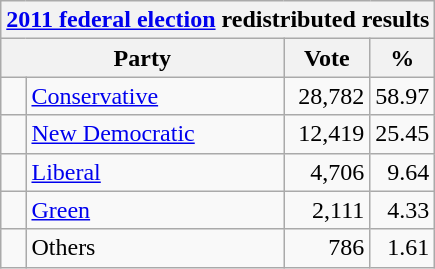<table class="wikitable">
<tr>
<th colspan="4"><a href='#'>2011 federal election</a> redistributed results</th>
</tr>
<tr>
<th bgcolor="#DDDDFF" width="130px" colspan="2">Party</th>
<th bgcolor="#DDDDFF" width="50px">Vote</th>
<th bgcolor="#DDDDFF" width="30px">%</th>
</tr>
<tr>
<td> </td>
<td><a href='#'>Conservative</a></td>
<td align=right>28,782</td>
<td align=right>58.97</td>
</tr>
<tr>
<td> </td>
<td><a href='#'>New Democratic</a></td>
<td align=right>12,419</td>
<td align=right>25.45</td>
</tr>
<tr>
<td> </td>
<td><a href='#'>Liberal</a></td>
<td align=right>4,706</td>
<td align=right>9.64</td>
</tr>
<tr>
<td> </td>
<td><a href='#'>Green</a></td>
<td align=right>2,111</td>
<td align=right>4.33</td>
</tr>
<tr>
<td> </td>
<td>Others</td>
<td align=right>786</td>
<td align=right>1.61</td>
</tr>
</table>
